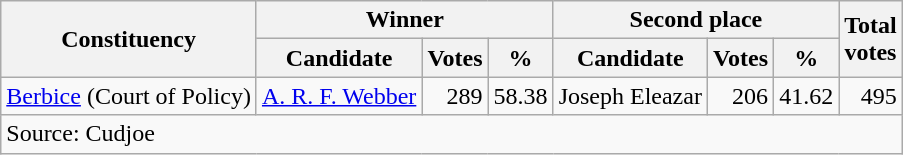<table class=wikitable style=text-align:right>
<tr>
<th rowspan=2>Constituency</th>
<th colspan=3>Winner</th>
<th colspan=3>Second place</th>
<th rowspan=2>Total<br>votes</th>
</tr>
<tr>
<th>Candidate</th>
<th>Votes</th>
<th>%</th>
<th>Candidate</th>
<th>Votes</th>
<th>%</th>
</tr>
<tr>
<td align=left><a href='#'>Berbice</a> (Court of Policy)</td>
<td align=left><a href='#'>A. R. F. Webber</a></td>
<td>289</td>
<td>58.38</td>
<td align=left>Joseph Eleazar</td>
<td>206</td>
<td>41.62</td>
<td>495</td>
</tr>
<tr>
<td colspan=8 align=left>Source: Cudjoe</td>
</tr>
</table>
